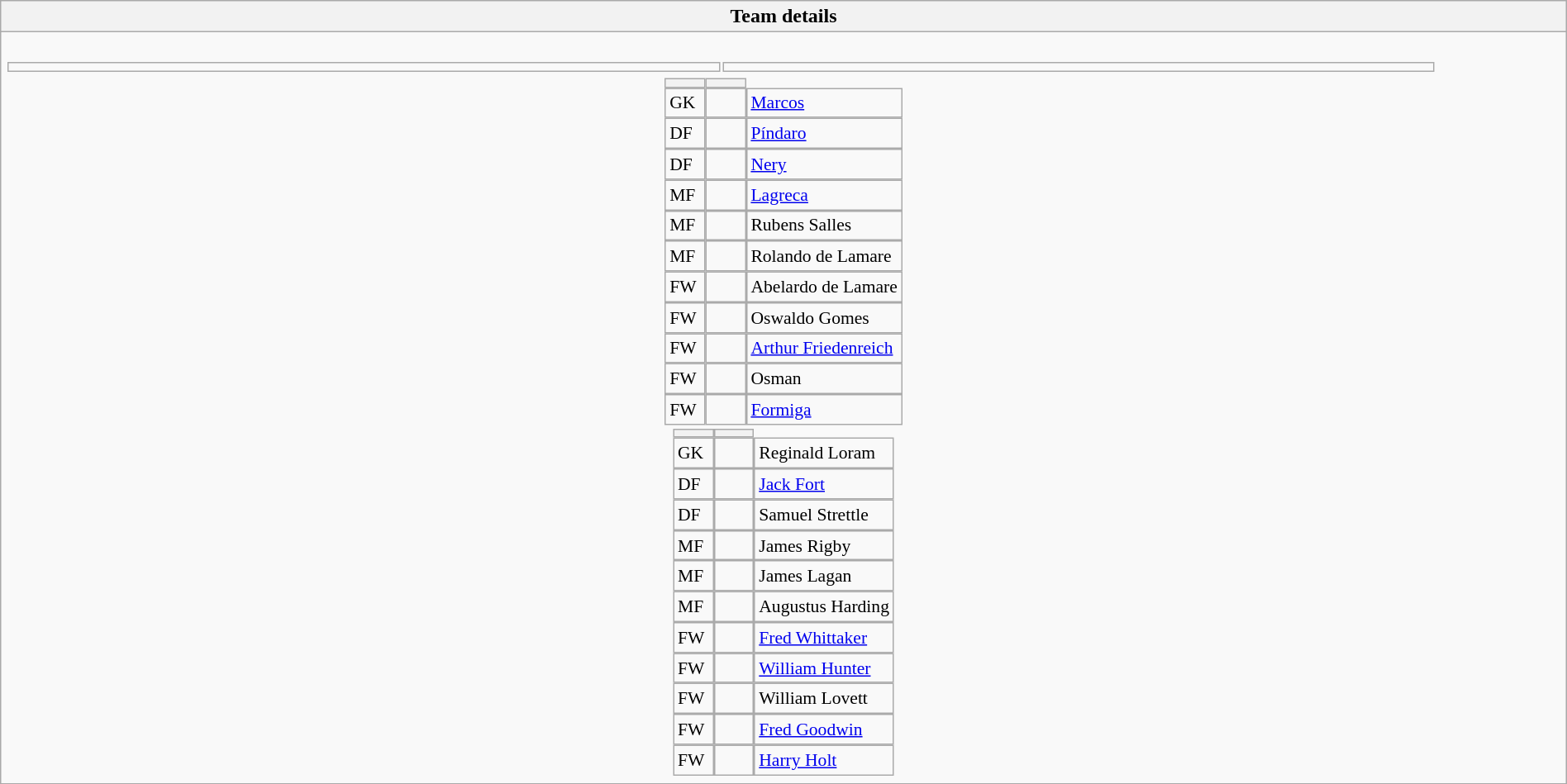<table class="wikitable collapsible collapsed" style="width:100%">
<tr>
<th>Team details</th>
</tr>
<tr>
<td><br><table width=92% |>
<tr>
<td></td>
<td></td>
</tr>
</table>

<table cellspacing="0" cellpadding="0" style="font-size:90%; margin:0.2em auto">
<tr>
<th width="25"></th>
<th width="25"></th>
</tr>
<tr>
<td>GK</td>
<td></td>
<td><a href='#'>Marcos</a></td>
</tr>
<tr>
<td>DF</td>
<td></td>
<td><a href='#'>Píndaro</a></td>
</tr>
<tr>
<td>DF</td>
<td></td>
<td><a href='#'>Nery</a></td>
</tr>
<tr>
<td>MF</td>
<td></td>
<td><a href='#'>Lagreca</a></td>
</tr>
<tr>
<td>MF</td>
<td></td>
<td>Rubens Salles</td>
</tr>
<tr>
<td>MF</td>
<td></td>
<td>Rolando de Lamare</td>
</tr>
<tr>
<td>FW</td>
<td></td>
<td>Abelardo de Lamare</td>
</tr>
<tr>
<td>FW</td>
<td></td>
<td>Oswaldo Gomes</td>
</tr>
<tr>
<td>FW</td>
<td></td>
<td><a href='#'>Arthur Friedenreich</a></td>
</tr>
<tr>
<td>FW</td>
<td></td>
<td>Osman</td>
</tr>
<tr>
<td>FW</td>
<td></td>
<td><a href='#'>Formiga</a></td>
</tr>
<tr>
</tr>
</table>
<table cellspacing="0" cellpadding="0" style="font-size:90%; margin:0.2em auto">
<tr>
<th width="25"></th>
<th width="25"></th>
</tr>
<tr>
<td>GK</td>
<td></td>
<td>Reginald Loram</td>
</tr>
<tr>
<td>DF</td>
<td></td>
<td><a href='#'>Jack Fort</a></td>
</tr>
<tr>
<td>DF</td>
<td></td>
<td>Samuel Strettle</td>
</tr>
<tr>
<td>MF</td>
<td></td>
<td>James Rigby</td>
</tr>
<tr>
<td>MF</td>
<td></td>
<td>James Lagan</td>
</tr>
<tr>
<td>MF</td>
<td></td>
<td>Augustus Harding</td>
</tr>
<tr>
<td>FW</td>
<td></td>
<td><a href='#'>Fred Whittaker</a></td>
</tr>
<tr>
<td>FW</td>
<td></td>
<td><a href='#'>William Hunter</a></td>
</tr>
<tr>
<td>FW</td>
<td></td>
<td>William Lovett</td>
</tr>
<tr>
<td>FW</td>
<td></td>
<td><a href='#'>Fred Goodwin</a></td>
</tr>
<tr>
<td>FW</td>
<td></td>
<td><a href='#'>Harry Holt</a></td>
</tr>
</table>
</td>
</tr>
</table>
